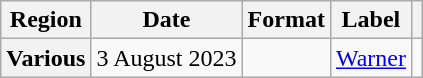<table class="wikitable plainrowheaders">
<tr>
<th scope="col">Region</th>
<th scope="col">Date</th>
<th scope="col">Format</th>
<th scope="col">Label</th>
<th scope="col" class="unsortable"></th>
</tr>
<tr>
<th scope="row">Various</th>
<td>3 August 2023</td>
<td></td>
<td><a href='#'>Warner</a></td>
<td></td>
</tr>
</table>
